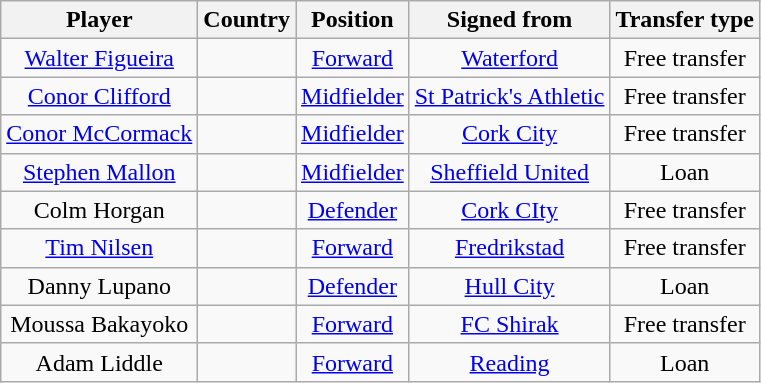<table class="wikitable" style="text-align:center">
<tr>
<th>Player</th>
<th>Country</th>
<th>Position</th>
<th>Signed from</th>
<th>Transfer type</th>
</tr>
<tr>
<td><a href='#'>Walter Figueira</a></td>
<td></td>
<td><a href='#'>Forward</a></td>
<td> <a href='#'>Waterford</a></td>
<td>Free transfer</td>
</tr>
<tr>
<td><a href='#'>Conor Clifford</a></td>
<td></td>
<td><a href='#'>Midfielder</a></td>
<td> <a href='#'>St Patrick's Athletic</a></td>
<td>Free transfer</td>
</tr>
<tr>
<td><a href='#'>Conor McCormack</a></td>
<td></td>
<td><a href='#'>Midfielder</a></td>
<td> <a href='#'>Cork City</a></td>
<td>Free transfer</td>
</tr>
<tr>
<td><a href='#'>Stephen Mallon</a></td>
<td></td>
<td><a href='#'>Midfielder</a></td>
<td> <a href='#'>Sheffield United</a></td>
<td>Loan</td>
</tr>
<tr>
<td>Colm Horgan</td>
<td></td>
<td><a href='#'>Defender</a></td>
<td> <a href='#'>Cork CIty</a></td>
<td>Free transfer</td>
</tr>
<tr>
<td><a href='#'>Tim Nilsen</a></td>
<td></td>
<td><a href='#'>Forward</a></td>
<td> <a href='#'>Fredrikstad</a></td>
<td>Free transfer</td>
</tr>
<tr>
<td>Danny Lupano</td>
<td></td>
<td><a href='#'>Defender</a></td>
<td> <a href='#'>Hull City</a></td>
<td>Loan</td>
</tr>
<tr>
<td>Moussa Bakayoko</td>
<td></td>
<td><a href='#'>Forward</a></td>
<td> <a href='#'>FC Shirak</a></td>
<td>Free transfer</td>
</tr>
<tr>
<td>Adam Liddle</td>
<td></td>
<td><a href='#'>Forward</a></td>
<td> <a href='#'>Reading</a></td>
<td>Loan</td>
</tr>
</table>
